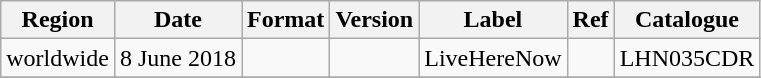<table class="wikitable plainrowheaders">
<tr>
<th scope="col">Region</th>
<th scope="col">Date</th>
<th scope="col">Format</th>
<th scope="col">Version</th>
<th scope="col">Label</th>
<th scope="col">Ref</th>
<th scope="col">Catalogue</th>
</tr>
<tr>
<td>worldwide</td>
<td>8 June 2018</td>
<td></td>
<td></td>
<td>LiveHereNow</td>
<td></td>
<td>LHN035CDR</td>
</tr>
<tr>
</tr>
</table>
